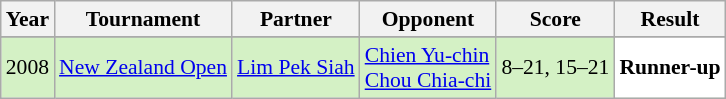<table class="sortable wikitable" style="font-size: 90%;">
<tr>
<th>Year</th>
<th>Tournament</th>
<th>Partner</th>
<th>Opponent</th>
<th>Score</th>
<th>Result</th>
</tr>
<tr>
</tr>
<tr style="background:#D4F1C5">
<td align="center">2008</td>
<td align="left"><a href='#'>New Zealand Open</a></td>
<td align="left"> <a href='#'>Lim Pek Siah</a></td>
<td align="left"> <a href='#'>Chien Yu-chin</a> <br>  <a href='#'>Chou Chia-chi</a></td>
<td align="left">8–21, 15–21</td>
<td style="text-align:left; background:white"> <strong>Runner-up</strong></td>
</tr>
</table>
